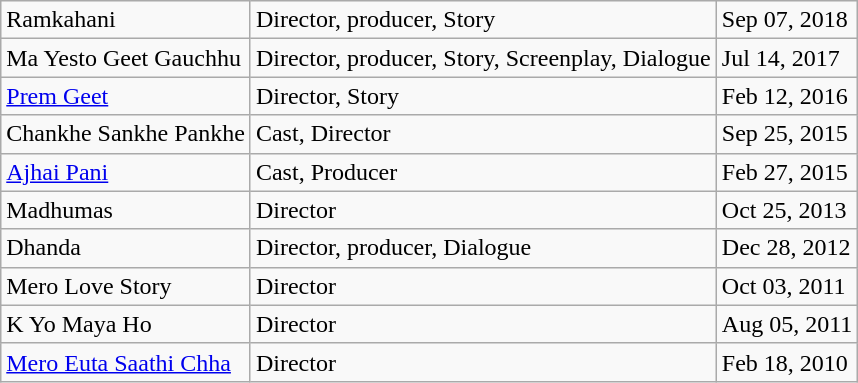<table class="wikitable">
<tr>
<td>Ramkahani</td>
<td>Director, producer, Story</td>
<td>Sep 07, 2018</td>
</tr>
<tr>
<td>Ma Yesto Geet Gauchhu</td>
<td>Director, producer, Story, Screenplay, Dialogue</td>
<td>Jul 14, 2017</td>
</tr>
<tr>
<td><a href='#'>Prem Geet</a></td>
<td>Director, Story</td>
<td>Feb 12, 2016</td>
</tr>
<tr>
<td>Chankhe Sankhe Pankhe</td>
<td>Cast, Director</td>
<td>Sep 25, 2015</td>
</tr>
<tr>
<td><a href='#'>Ajhai Pani</a></td>
<td>Cast, Producer</td>
<td>Feb 27, 2015</td>
</tr>
<tr>
<td>Madhumas</td>
<td>Director</td>
<td>Oct 25, 2013</td>
</tr>
<tr>
<td>Dhanda</td>
<td>Director, producer, Dialogue</td>
<td>Dec 28, 2012</td>
</tr>
<tr>
<td>Mero Love Story</td>
<td>Director</td>
<td>Oct 03, 2011</td>
</tr>
<tr>
<td>K Yo Maya Ho</td>
<td>Director</td>
<td>Aug 05, 2011</td>
</tr>
<tr>
<td><a href='#'>Mero Euta Saathi Chha</a></td>
<td>Director</td>
<td>Feb 18, 2010</td>
</tr>
</table>
